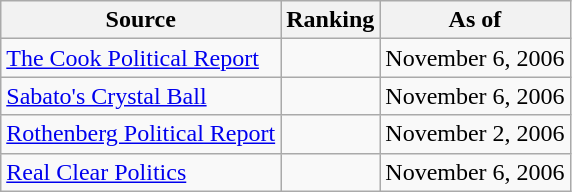<table class="wikitable" style="text-align:center">
<tr>
<th>Source</th>
<th>Ranking</th>
<th>As of</th>
</tr>
<tr>
<td align=left><a href='#'>The Cook Political Report</a></td>
<td></td>
<td>November 6, 2006</td>
</tr>
<tr>
<td align=left><a href='#'>Sabato's Crystal Ball</a></td>
<td></td>
<td>November 6, 2006</td>
</tr>
<tr>
<td align=left><a href='#'>Rothenberg Political Report</a></td>
<td></td>
<td>November 2, 2006</td>
</tr>
<tr>
<td align=left><a href='#'>Real Clear Politics</a></td>
<td></td>
<td>November 6, 2006</td>
</tr>
</table>
